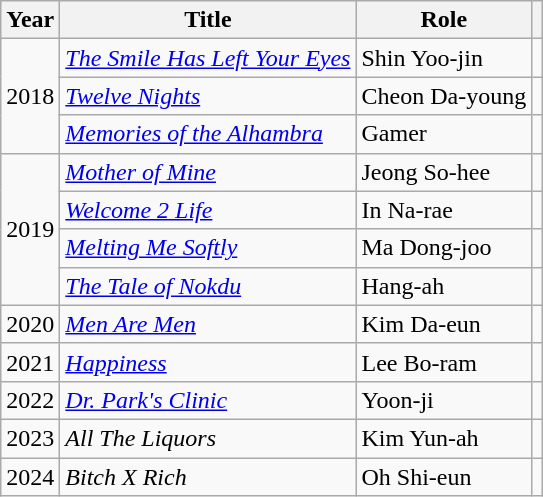<table class="wikitable">
<tr>
<th>Year</th>
<th>Title</th>
<th>Role</th>
<th></th>
</tr>
<tr>
<td rowspan="3">2018</td>
<td><em><a href='#'>The Smile Has Left Your Eyes</a></em></td>
<td>Shin Yoo-jin</td>
<td></td>
</tr>
<tr>
<td><em><a href='#'>Twelve Nights</a></em></td>
<td>Cheon Da-young</td>
<td></td>
</tr>
<tr>
<td><em><a href='#'>Memories of the Alhambra</a></em></td>
<td>Gamer</td>
<td></td>
</tr>
<tr>
<td rowspan="4">2019</td>
<td><em><a href='#'>Mother of Mine</a></em></td>
<td>Jeong So-hee</td>
<td></td>
</tr>
<tr>
<td><em><a href='#'>Welcome 2 Life</a></em></td>
<td>In Na-rae</td>
<td></td>
</tr>
<tr>
<td><em><a href='#'>Melting Me Softly</a></em></td>
<td>Ma Dong-joo</td>
<td></td>
</tr>
<tr>
<td><em><a href='#'>The Tale of Nokdu</a></em></td>
<td>Hang-ah</td>
<td></td>
</tr>
<tr>
<td>2020</td>
<td><em><a href='#'>Men Are Men</a></em></td>
<td>Kim Da-eun</td>
<td></td>
</tr>
<tr>
<td>2021</td>
<td><em><a href='#'>Happiness</a></em></td>
<td>Lee Bo-ram</td>
<td></td>
</tr>
<tr>
<td>2022</td>
<td><em><a href='#'>Dr. Park's Clinic</a></em></td>
<td>Yoon-ji</td>
<td></td>
</tr>
<tr>
<td>2023</td>
<td><em>All The Liquors</em></td>
<td>Kim Yun-ah</td>
<td></td>
</tr>
<tr>
<td>2024</td>
<td><em>Bitch X Rich</em></td>
<td>Oh Shi-eun</td>
<td></td>
</tr>
</table>
